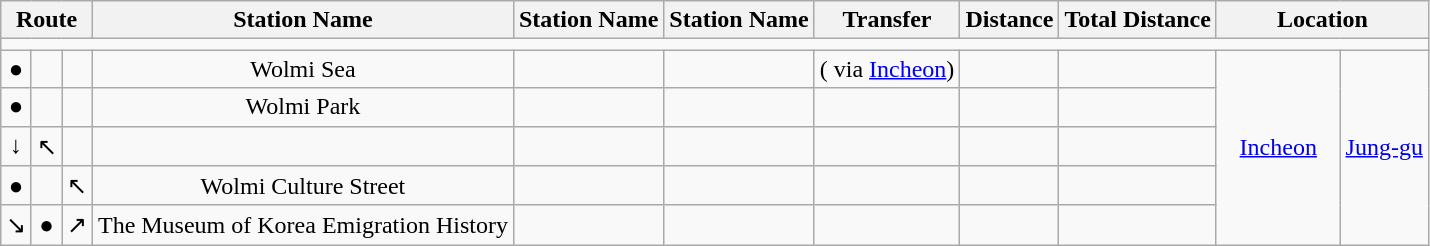<table class="wikitable" style = "text-align:center">
<tr>
<th colspan="3">Route</th>
<th>Station Name <br></th>
<th>Station Name <br></th>
<th>Station Name <br></th>
<th>Transfer</th>
<th>Distance <br></th>
<th>Total Distance</th>
<th colspan="2">Location</th>
</tr>
<tr style="background:">
<td colspan="11"></td>
</tr>
<tr>
<td>●</td>
<td></td>
<td></td>
<td>Wolmi Sea</td>
<td></td>
<td></td>
<td>(  via <a href='#'>Incheon</a>)</td>
<td></td>
<td></td>
<td rowspan="5" width="75"><a href='#'>Incheon</a></td>
<td rowspan="5"><a href='#'>Jung-gu</a></td>
</tr>
<tr>
<td>●</td>
<td></td>
<td></td>
<td>Wolmi Park</td>
<td></td>
<td></td>
<td></td>
<td></td>
<td></td>
</tr>
<tr>
<td>↓</td>
<td>↖</td>
<td></td>
<td></td>
<td></td>
<td></td>
<td></td>
<td></td>
<td></td>
</tr>
<tr>
<td>●</td>
<td></td>
<td>↖</td>
<td>Wolmi Culture Street</td>
<td></td>
<td></td>
<td></td>
<td></td>
<td></td>
</tr>
<tr>
<td>↘</td>
<td>●</td>
<td>↗</td>
<td>The Museum of Korea Emigration History</td>
<td></td>
<td></td>
<td></td>
<td></td>
<td></td>
</tr>
</table>
